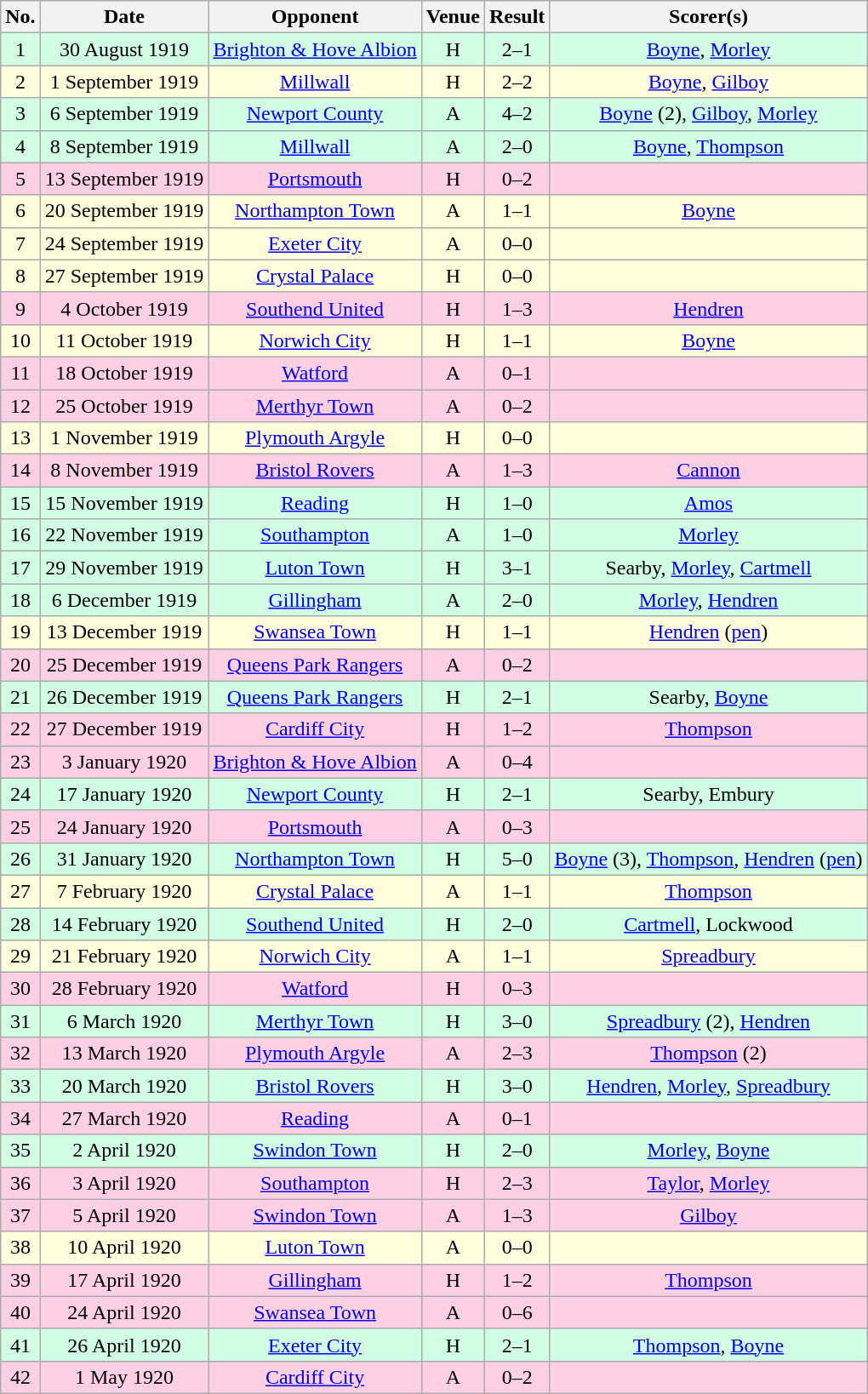<table class="wikitable sortable" style="text-align:center;">
<tr>
<th>No.</th>
<th>Date</th>
<th>Opponent</th>
<th>Venue</th>
<th>Result</th>
<th>Scorer(s)</th>
</tr>
<tr style="background:#d0ffe3;">
<td>1</td>
<td>30 August 1919</td>
<td><a href='#'>Brighton & Hove Albion</a></td>
<td>H</td>
<td>2–1</td>
<td><a href='#'>Boyne</a>, <a href='#'>Morley</a></td>
</tr>
<tr style="background:#ffd;">
<td>2</td>
<td>1 September 1919</td>
<td><a href='#'>Millwall</a></td>
<td>H</td>
<td>2–2</td>
<td><a href='#'>Boyne</a>, <a href='#'>Gilboy</a></td>
</tr>
<tr style="background:#d0ffe3;">
<td>3</td>
<td>6 September 1919</td>
<td><a href='#'>Newport County</a></td>
<td>A</td>
<td>4–2</td>
<td><a href='#'>Boyne</a> (2), <a href='#'>Gilboy</a>, <a href='#'>Morley</a></td>
</tr>
<tr style="background:#d0ffe3;">
<td>4</td>
<td>8 September 1919</td>
<td><a href='#'>Millwall</a></td>
<td>A</td>
<td>2–0</td>
<td><a href='#'>Boyne</a>, <a href='#'>Thompson</a></td>
</tr>
<tr style="background:#ffd0e3;">
<td>5</td>
<td>13 September 1919</td>
<td><a href='#'>Portsmouth</a></td>
<td>H</td>
<td>0–2</td>
<td></td>
</tr>
<tr style="background:#ffd;">
<td>6</td>
<td>20 September 1919</td>
<td><a href='#'>Northampton Town</a></td>
<td>A</td>
<td>1–1</td>
<td><a href='#'>Boyne</a></td>
</tr>
<tr style="background:#ffd;">
<td>7</td>
<td>24 September 1919</td>
<td><a href='#'>Exeter City</a></td>
<td>A</td>
<td>0–0</td>
<td></td>
</tr>
<tr style="background:#ffd;">
<td>8</td>
<td>27 September 1919</td>
<td><a href='#'>Crystal Palace</a></td>
<td>H</td>
<td>0–0</td>
<td></td>
</tr>
<tr style="background:#ffd0e3;">
<td>9</td>
<td>4 October 1919</td>
<td><a href='#'>Southend United</a></td>
<td>H</td>
<td>1–3</td>
<td><a href='#'>Hendren</a></td>
</tr>
<tr style="background:#ffd;">
<td>10</td>
<td>11 October 1919</td>
<td><a href='#'>Norwich City</a></td>
<td>H</td>
<td>1–1</td>
<td><a href='#'>Boyne</a></td>
</tr>
<tr style="background:#ffd0e3;">
<td>11</td>
<td>18 October 1919</td>
<td><a href='#'>Watford</a></td>
<td>A</td>
<td>0–1</td>
<td></td>
</tr>
<tr style="background:#ffd0e3;">
<td>12</td>
<td>25 October 1919</td>
<td><a href='#'>Merthyr Town</a></td>
<td>A</td>
<td>0–2</td>
<td></td>
</tr>
<tr style="background:#ffd;">
<td>13</td>
<td>1 November 1919</td>
<td><a href='#'>Plymouth Argyle</a></td>
<td>H</td>
<td>0–0</td>
<td></td>
</tr>
<tr style="background:#ffd0e3;">
<td>14</td>
<td>8 November 1919</td>
<td><a href='#'>Bristol Rovers</a></td>
<td>A</td>
<td>1–3</td>
<td><a href='#'>Cannon</a></td>
</tr>
<tr style="background:#d0ffe3;">
<td>15</td>
<td>15 November 1919</td>
<td><a href='#'>Reading</a></td>
<td>H</td>
<td>1–0</td>
<td><a href='#'>Amos</a></td>
</tr>
<tr style="background:#d0ffe3;">
<td>16</td>
<td>22 November 1919</td>
<td><a href='#'>Southampton</a></td>
<td>A</td>
<td>1–0</td>
<td><a href='#'>Morley</a></td>
</tr>
<tr style="background:#d0ffe3;">
<td>17</td>
<td>29 November 1919</td>
<td><a href='#'>Luton Town</a></td>
<td>H</td>
<td>3–1</td>
<td>Searby, <a href='#'>Morley</a>, <a href='#'>Cartmell</a></td>
</tr>
<tr style="background:#d0ffe3;">
<td>18</td>
<td>6 December 1919</td>
<td><a href='#'>Gillingham</a></td>
<td>A</td>
<td>2–0</td>
<td><a href='#'>Morley</a>, <a href='#'>Hendren</a></td>
</tr>
<tr style="background:#ffd;">
<td>19</td>
<td>13 December 1919</td>
<td><a href='#'>Swansea Town</a></td>
<td>H</td>
<td>1–1</td>
<td><a href='#'>Hendren</a> (<a href='#'>pen</a>)</td>
</tr>
<tr style="background:#ffd0e3;">
<td>20</td>
<td>25 December 1919</td>
<td><a href='#'>Queens Park Rangers</a></td>
<td>A</td>
<td>0–2</td>
<td></td>
</tr>
<tr style="background:#d0ffe3;">
<td>21</td>
<td>26 December 1919</td>
<td><a href='#'>Queens Park Rangers</a></td>
<td>H</td>
<td>2–1</td>
<td>Searby, <a href='#'>Boyne</a></td>
</tr>
<tr style="background:#ffd0e3;">
<td>22</td>
<td>27 December 1919</td>
<td><a href='#'>Cardiff City</a></td>
<td>H</td>
<td>1–2</td>
<td><a href='#'>Thompson</a></td>
</tr>
<tr style="background:#ffd0e3;">
<td>23</td>
<td>3 January 1920</td>
<td><a href='#'>Brighton & Hove Albion</a></td>
<td>A</td>
<td>0–4</td>
<td></td>
</tr>
<tr style="background:#d0ffe3;">
<td>24</td>
<td>17 January 1920</td>
<td><a href='#'>Newport County</a></td>
<td>H</td>
<td>2–1</td>
<td>Searby, Embury</td>
</tr>
<tr style="background:#ffd0e3;">
<td>25</td>
<td>24 January 1920</td>
<td><a href='#'>Portsmouth</a></td>
<td>A</td>
<td>0–3</td>
<td></td>
</tr>
<tr style="background:#d0ffe3;">
<td>26</td>
<td>31 January 1920</td>
<td><a href='#'>Northampton Town</a></td>
<td>H</td>
<td>5–0</td>
<td><a href='#'>Boyne</a> (3), <a href='#'>Thompson</a>, <a href='#'>Hendren</a> (<a href='#'>pen</a>)</td>
</tr>
<tr style="background:#ffd;">
<td>27</td>
<td>7 February 1920</td>
<td><a href='#'>Crystal Palace</a></td>
<td>A</td>
<td>1–1</td>
<td><a href='#'>Thompson</a></td>
</tr>
<tr style="background:#d0ffe3;">
<td>28</td>
<td>14 February 1920</td>
<td><a href='#'>Southend United</a></td>
<td>H</td>
<td>2–0</td>
<td><a href='#'>Cartmell</a>, Lockwood</td>
</tr>
<tr style="background:#ffd;">
<td>29</td>
<td>21 February 1920</td>
<td><a href='#'>Norwich City</a></td>
<td>A</td>
<td>1–1</td>
<td><a href='#'>Spreadbury</a></td>
</tr>
<tr style="background:#ffd0e3;">
<td>30</td>
<td>28 February 1920</td>
<td><a href='#'>Watford</a></td>
<td>H</td>
<td>0–3</td>
<td></td>
</tr>
<tr style="background:#d0ffe3;">
<td>31</td>
<td>6 March 1920</td>
<td><a href='#'>Merthyr Town</a></td>
<td>H</td>
<td>3–0</td>
<td><a href='#'>Spreadbury</a> (2), <a href='#'>Hendren</a></td>
</tr>
<tr style="background:#ffd0e3;">
<td>32</td>
<td>13 March 1920</td>
<td><a href='#'>Plymouth Argyle</a></td>
<td>A</td>
<td>2–3</td>
<td><a href='#'>Thompson</a> (2)</td>
</tr>
<tr style="background:#d0ffe3;">
<td>33</td>
<td>20 March 1920</td>
<td><a href='#'>Bristol Rovers</a></td>
<td>H</td>
<td>3–0</td>
<td><a href='#'>Hendren</a>, <a href='#'>Morley</a>, <a href='#'>Spreadbury</a></td>
</tr>
<tr style="background:#ffd0e3;">
<td>34</td>
<td>27 March 1920</td>
<td><a href='#'>Reading</a></td>
<td>A</td>
<td>0–1</td>
<td></td>
</tr>
<tr style="background:#d0ffe3;">
<td>35</td>
<td>2 April 1920</td>
<td><a href='#'>Swindon Town</a></td>
<td>H</td>
<td>2–0</td>
<td><a href='#'>Morley</a>, <a href='#'>Boyne</a></td>
</tr>
<tr style="background:#ffd0e3;">
<td>36</td>
<td>3 April 1920</td>
<td><a href='#'>Southampton</a></td>
<td>H</td>
<td>2–3</td>
<td><a href='#'>Taylor</a>, <a href='#'>Morley</a></td>
</tr>
<tr style="background:#ffd0e3;">
<td>37</td>
<td>5 April 1920</td>
<td><a href='#'>Swindon Town</a></td>
<td>A</td>
<td>1–3</td>
<td><a href='#'>Gilboy</a></td>
</tr>
<tr style="background:#ffd;">
<td>38</td>
<td>10 April 1920</td>
<td><a href='#'>Luton Town</a></td>
<td>A</td>
<td>0–0</td>
<td></td>
</tr>
<tr style="background:#ffd0e3;">
<td>39</td>
<td>17 April 1920</td>
<td><a href='#'>Gillingham</a></td>
<td>H</td>
<td>1–2</td>
<td><a href='#'>Thompson</a></td>
</tr>
<tr style="background:#ffd0e3;">
<td>40</td>
<td>24 April 1920</td>
<td><a href='#'>Swansea Town</a></td>
<td>A</td>
<td>0–6</td>
<td></td>
</tr>
<tr style="background:#d0ffe3;">
<td>41</td>
<td>26 April 1920</td>
<td><a href='#'>Exeter City</a></td>
<td>H</td>
<td>2–1</td>
<td><a href='#'>Thompson</a>, <a href='#'>Boyne</a></td>
</tr>
<tr style="background:#ffd0e3;">
<td>42</td>
<td>1 May 1920</td>
<td><a href='#'>Cardiff City</a></td>
<td>A</td>
<td>0–2</td>
<td></td>
</tr>
</table>
